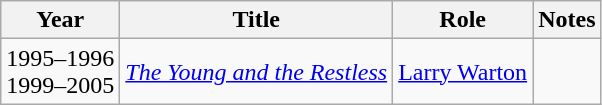<table class="wikitable">
<tr>
<th>Year</th>
<th>Title</th>
<th>Role</th>
<th>Notes</th>
</tr>
<tr>
<td>1995–1996<br>1999–2005</td>
<td rowspan=2><em><a href='#'>The Young and the Restless</a></em></td>
<td><a href='#'>Larry Warton</a></td>
<td></td>
</tr>
</table>
